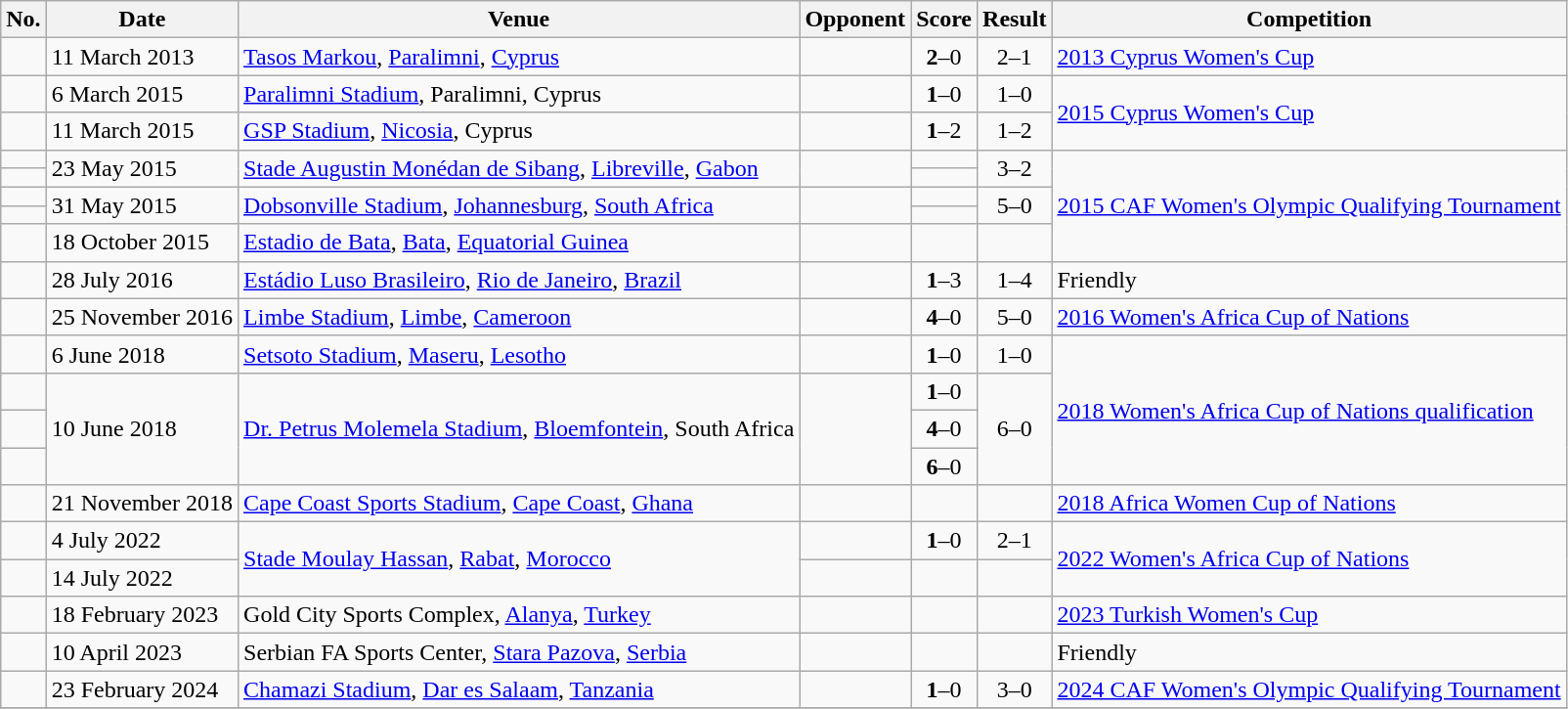<table class="wikitable">
<tr>
<th>No.</th>
<th>Date</th>
<th>Venue</th>
<th>Opponent</th>
<th>Score</th>
<th>Result</th>
<th>Competition</th>
</tr>
<tr>
<td></td>
<td>11 March 2013</td>
<td><a href='#'>Tasos Markou</a>, <a href='#'>Paralimni</a>, <a href='#'>Cyprus</a></td>
<td></td>
<td align=center><strong>2</strong>–0</td>
<td align=center>2–1</td>
<td><a href='#'>2013 Cyprus Women's Cup</a></td>
</tr>
<tr>
<td></td>
<td>6 March 2015</td>
<td><a href='#'>Paralimni Stadium</a>, Paralimni, Cyprus</td>
<td></td>
<td align=center><strong>1</strong>–0</td>
<td align=center>1–0</td>
<td rowspan=2><a href='#'>2015 Cyprus Women's Cup</a></td>
</tr>
<tr>
<td></td>
<td>11 March 2015</td>
<td><a href='#'>GSP Stadium</a>, <a href='#'>Nicosia</a>, Cyprus</td>
<td></td>
<td align=center><strong>1</strong>–2</td>
<td align=center>1–2</td>
</tr>
<tr>
<td></td>
<td rowspan="2">23 May 2015</td>
<td rowspan="2"><a href='#'>Stade Augustin Monédan de Sibang</a>, <a href='#'>Libreville</a>, <a href='#'>Gabon</a></td>
<td rowspan="2"></td>
<td></td>
<td rowspan="2" style="text-align:center;">3–2</td>
<td rowspan="5"><a href='#'>2015 CAF Women's Olympic Qualifying Tournament</a></td>
</tr>
<tr>
<td></td>
<td></td>
</tr>
<tr>
<td></td>
<td rowspan="2">31 May 2015</td>
<td rowspan="2"><a href='#'>Dobsonville Stadium</a>, <a href='#'>Johannesburg</a>, <a href='#'>South Africa</a></td>
<td rowspan="2"></td>
<td></td>
<td rowspan="2" style="text-align:center;">5–0</td>
</tr>
<tr>
<td></td>
<td></td>
</tr>
<tr>
<td></td>
<td>18 October 2015</td>
<td><a href='#'>Estadio de Bata</a>, <a href='#'>Bata</a>, <a href='#'>Equatorial Guinea</a></td>
<td></td>
<td></td>
<td></td>
</tr>
<tr>
<td></td>
<td>28 July 2016</td>
<td><a href='#'>Estádio Luso Brasileiro</a>, <a href='#'>Rio de Janeiro</a>, <a href='#'>Brazil</a></td>
<td></td>
<td align=center><strong>1</strong>–3</td>
<td align=center>1–4</td>
<td>Friendly</td>
</tr>
<tr>
<td></td>
<td>25 November 2016</td>
<td><a href='#'>Limbe Stadium</a>, <a href='#'>Limbe</a>, <a href='#'>Cameroon</a></td>
<td></td>
<td align="center"><strong>4</strong>–0</td>
<td align="center">5–0</td>
<td><a href='#'>2016 Women's Africa Cup of Nations</a></td>
</tr>
<tr>
<td></td>
<td>6 June 2018</td>
<td><a href='#'>Setsoto Stadium</a>, <a href='#'>Maseru</a>, <a href='#'>Lesotho</a></td>
<td></td>
<td align="center"><strong>1</strong>–0</td>
<td align="center">1–0</td>
<td rowspan="4"><a href='#'>2018 Women's Africa Cup of Nations qualification</a></td>
</tr>
<tr>
<td></td>
<td rowspan="3">10 June 2018</td>
<td rowspan="3"><a href='#'>Dr. Petrus Molemela Stadium</a>, <a href='#'>Bloemfontein</a>, South Africa</td>
<td rowspan="3"></td>
<td align="center"><strong>1</strong>–0</td>
<td rowspan="3" align="center">6–0</td>
</tr>
<tr>
<td></td>
<td align="center"><strong>4</strong>–0</td>
</tr>
<tr>
<td></td>
<td align="center"><strong>6</strong>–0</td>
</tr>
<tr>
<td></td>
<td>21 November 2018</td>
<td><a href='#'>Cape Coast Sports Stadium</a>, <a href='#'>Cape Coast</a>, <a href='#'>Ghana</a></td>
<td></td>
<td></td>
<td></td>
<td><a href='#'>2018 Africa Women Cup of Nations</a></td>
</tr>
<tr>
<td></td>
<td>4 July 2022</td>
<td rowspan="2"><a href='#'>Stade Moulay Hassan</a>, <a href='#'>Rabat</a>, <a href='#'>Morocco</a></td>
<td></td>
<td align="center"><strong>1</strong>–0</td>
<td align="center">2–1</td>
<td rowspan="2"><a href='#'>2022 Women's Africa Cup of Nations</a></td>
</tr>
<tr>
<td></td>
<td>14 July 2022</td>
<td></td>
<td></td>
<td></td>
</tr>
<tr>
<td></td>
<td>18 February 2023</td>
<td>Gold City Sports Complex, <a href='#'>Alanya</a>, <a href='#'>Turkey</a></td>
<td></td>
<td></td>
<td></td>
<td><a href='#'>2023 Turkish Women's Cup</a></td>
</tr>
<tr>
<td></td>
<td>10 April 2023</td>
<td>Serbian FA Sports Center, <a href='#'>Stara Pazova</a>, <a href='#'>Serbia</a></td>
<td></td>
<td></td>
<td></td>
<td>Friendly</td>
</tr>
<tr>
<td></td>
<td>23 February 2024</td>
<td><a href='#'>Chamazi Stadium</a>, <a href='#'>Dar es Salaam</a>, <a href='#'>Tanzania</a></td>
<td></td>
<td align=center><strong>1</strong>–0</td>
<td align=center>3–0</td>
<td><a href='#'>2024 CAF Women's Olympic Qualifying Tournament</a></td>
</tr>
<tr>
</tr>
</table>
